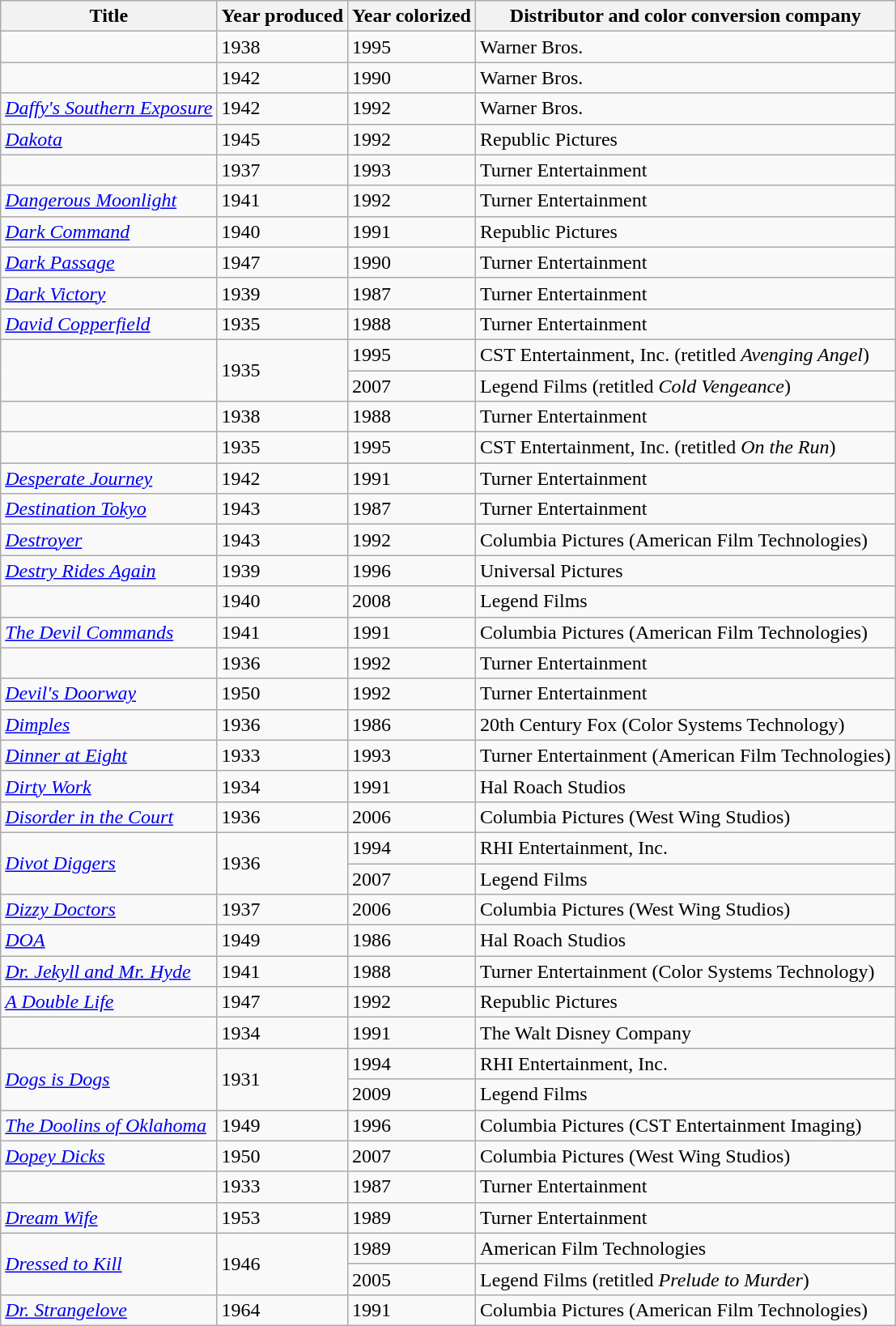<table class="wikitable sortable">
<tr>
<th>Title</th>
<th>Year produced</th>
<th>Year colorized</th>
<th>Distributor and color conversion company</th>
</tr>
<tr>
<td><em></em></td>
<td>1938</td>
<td>1995</td>
<td>Warner Bros.</td>
</tr>
<tr>
<td><em></em></td>
<td>1942</td>
<td>1990</td>
<td>Warner Bros.</td>
</tr>
<tr>
<td><em><a href='#'>Daffy's Southern Exposure</a></em></td>
<td>1942</td>
<td>1992</td>
<td>Warner Bros.</td>
</tr>
<tr>
<td><em><a href='#'>Dakota</a></em></td>
<td>1945</td>
<td>1992</td>
<td>Republic Pictures</td>
</tr>
<tr>
<td><em></em></td>
<td>1937</td>
<td>1993</td>
<td>Turner Entertainment</td>
</tr>
<tr>
<td><em><a href='#'>Dangerous Moonlight</a></em></td>
<td>1941</td>
<td>1992</td>
<td>Turner Entertainment</td>
</tr>
<tr>
<td><em><a href='#'>Dark Command</a></em></td>
<td>1940</td>
<td>1991</td>
<td>Republic Pictures</td>
</tr>
<tr>
<td><em><a href='#'>Dark Passage</a></em></td>
<td>1947</td>
<td>1990</td>
<td>Turner Entertainment</td>
</tr>
<tr>
<td><em><a href='#'>Dark Victory</a></em></td>
<td>1939</td>
<td>1987</td>
<td>Turner Entertainment</td>
</tr>
<tr>
<td><em><a href='#'>David Copperfield</a></em></td>
<td>1935</td>
<td>1988</td>
<td>Turner Entertainment</td>
</tr>
<tr>
<td rowspan="2"><em></em></td>
<td rowspan="2">1935</td>
<td>1995</td>
<td>CST Entertainment, Inc. (retitled <em>Avenging Angel</em>)</td>
</tr>
<tr>
<td>2007</td>
<td>Legend Films (retitled <em>Cold Vengeance</em>)</td>
</tr>
<tr>
<td><em></em></td>
<td>1938</td>
<td>1988</td>
<td>Turner Entertainment</td>
</tr>
<tr>
<td><em></em></td>
<td>1935</td>
<td>1995</td>
<td>CST Entertainment, Inc. (retitled <em>On the Run</em>)</td>
</tr>
<tr>
<td><em><a href='#'>Desperate Journey</a></em></td>
<td>1942</td>
<td>1991</td>
<td>Turner Entertainment</td>
</tr>
<tr>
<td><em><a href='#'>Destination Tokyo</a></em></td>
<td>1943</td>
<td>1987</td>
<td>Turner Entertainment</td>
</tr>
<tr>
<td><em><a href='#'>Destroyer</a></em></td>
<td>1943</td>
<td>1992</td>
<td>Columbia Pictures (American Film Technologies)</td>
</tr>
<tr>
<td><em><a href='#'>Destry Rides Again</a></em></td>
<td>1939</td>
<td>1996</td>
<td>Universal Pictures</td>
</tr>
<tr>
<td><em></em></td>
<td>1940</td>
<td>2008</td>
<td>Legend Films</td>
</tr>
<tr>
<td><em><a href='#'>The Devil Commands</a></em></td>
<td>1941</td>
<td>1991</td>
<td>Columbia Pictures (American Film Technologies)</td>
</tr>
<tr>
<td><em></em></td>
<td>1936</td>
<td>1992</td>
<td>Turner Entertainment</td>
</tr>
<tr>
<td><em><a href='#'>Devil's Doorway</a></em></td>
<td>1950</td>
<td>1992</td>
<td>Turner Entertainment</td>
</tr>
<tr>
<td><em><a href='#'>Dimples</a></em></td>
<td>1936</td>
<td>1986</td>
<td>20th Century Fox (Color Systems Technology)</td>
</tr>
<tr>
<td><em><a href='#'>Dinner at Eight</a></em></td>
<td>1933</td>
<td>1993</td>
<td>Turner Entertainment (American Film Technologies)</td>
</tr>
<tr>
<td><em><a href='#'>Dirty Work</a></em></td>
<td>1934</td>
<td>1991</td>
<td>Hal Roach Studios</td>
</tr>
<tr>
<td><em><a href='#'>Disorder in the Court</a></em></td>
<td>1936</td>
<td>2006</td>
<td>Columbia Pictures (West Wing Studios)</td>
</tr>
<tr>
<td rowspan="2"><em><a href='#'>Divot Diggers</a></em></td>
<td rowspan="2">1936</td>
<td>1994</td>
<td>RHI Entertainment, Inc.</td>
</tr>
<tr>
<td>2007</td>
<td>Legend Films</td>
</tr>
<tr>
<td><em><a href='#'>Dizzy Doctors</a></em></td>
<td>1937</td>
<td>2006</td>
<td>Columbia Pictures (West Wing Studios)</td>
</tr>
<tr>
<td><em><a href='#'>DOA</a></em></td>
<td>1949</td>
<td>1986</td>
<td>Hal Roach Studios</td>
</tr>
<tr>
<td><em><a href='#'>Dr. Jekyll and Mr. Hyde</a></em></td>
<td>1941</td>
<td>1988</td>
<td>Turner Entertainment (Color Systems Technology)</td>
</tr>
<tr>
<td><em><a href='#'>A Double Life</a></em></td>
<td>1947</td>
<td>1992</td>
<td>Republic Pictures</td>
</tr>
<tr>
<td><em></em></td>
<td>1934</td>
<td>1991</td>
<td>The Walt Disney Company</td>
</tr>
<tr>
<td rowspan="2"><em><a href='#'>Dogs is Dogs</a></em></td>
<td rowspan="2">1931</td>
<td>1994</td>
<td>RHI Entertainment, Inc.</td>
</tr>
<tr>
<td>2009</td>
<td>Legend Films</td>
</tr>
<tr>
<td><em><a href='#'>The Doolins of Oklahoma</a></em></td>
<td>1949</td>
<td>1996</td>
<td>Columbia Pictures (CST Entertainment Imaging)</td>
</tr>
<tr>
<td><em><a href='#'>Dopey Dicks</a></em></td>
<td>1950</td>
<td>2007</td>
<td>Columbia Pictures (West Wing Studios)</td>
</tr>
<tr>
<td><em></em></td>
<td>1933</td>
<td>1987</td>
<td>Turner Entertainment</td>
</tr>
<tr>
<td><em><a href='#'>Dream Wife</a></em></td>
<td>1953</td>
<td>1989</td>
<td>Turner Entertainment</td>
</tr>
<tr>
<td rowspan="2"><em><a href='#'>Dressed to Kill</a></em></td>
<td rowspan="2">1946</td>
<td>1989</td>
<td>American Film Technologies</td>
</tr>
<tr>
<td>2005</td>
<td>Legend Films (retitled <em>Prelude to Murder</em>)</td>
</tr>
<tr>
<td><em><a href='#'>Dr. Strangelove</a></em></td>
<td>1964</td>
<td>1991</td>
<td>Columbia Pictures (American Film Technologies)</td>
</tr>
</table>
